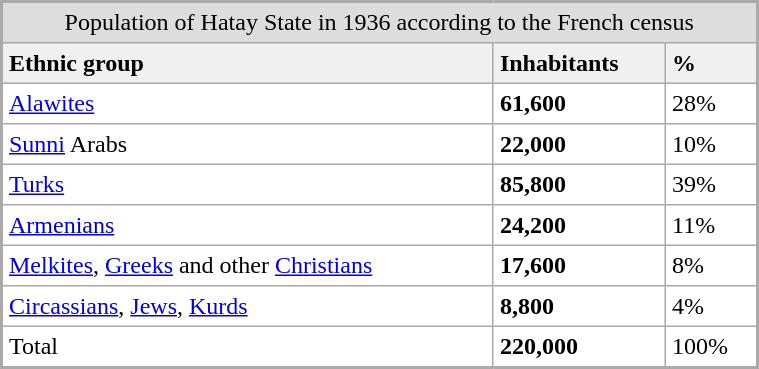<table cellpadding="4" cellspacing="0" width=40% align="center" rules="all" style="margin: 1em; background: #ffffff; border: 2px solid #aaa; font-size: 100%;">
<tr bgcolor=#DDDDDD>
<td colspan=7 align="center">Population of Hatay State in 1936 according to the French census</td>
</tr>
<tr bgcolor=#f0f0f0 align="left">
<th>Ethnic group</th>
<th>Inhabitants</th>
<th>%</th>
</tr>
<tr>
<td><a href='#'>Alawites</a></td>
<td><strong>61,600</strong></td>
<td>28%</td>
</tr>
<tr>
<td><a href='#'>Sunni</a> Arabs</td>
<td><strong>22,000</strong></td>
<td>10%</td>
</tr>
<tr>
<td><a href='#'>Turks</a></td>
<td><strong>85,800</strong></td>
<td>39%</td>
</tr>
<tr>
<td><a href='#'>Armenians</a></td>
<td><strong>24,200</strong></td>
<td>11%</td>
</tr>
<tr>
<td><a href='#'>Melkites</a>, <a href='#'>Greeks</a> and other <a href='#'>Christians</a></td>
<td><strong>17,600</strong></td>
<td>8%</td>
</tr>
<tr>
<td><a href='#'>Circassians</a>, <a href='#'>Jews</a>, <a href='#'>Kurds</a></td>
<td><strong>8,800</strong></td>
<td>4%</td>
</tr>
<tr>
<td>Total</td>
<td><strong>220,000</strong></td>
<td>100%</td>
</tr>
<tr>
</tr>
</table>
